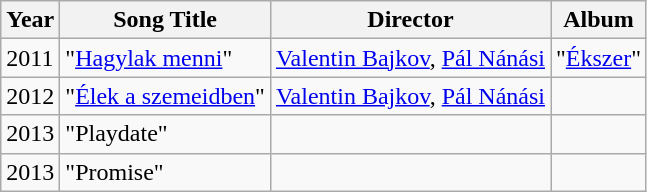<table class="wikitable">
<tr>
<th>Year</th>
<th>Song Title</th>
<th>Director</th>
<th>Album</th>
</tr>
<tr>
<td>2011</td>
<td>"<a href='#'>Hagylak menni</a>"</td>
<td><a href='#'>Valentin Bajkov</a>, <a href='#'>Pál Nánási</a></td>
<td>"<a href='#'>Ékszer</a>"</td>
</tr>
<tr>
<td>2012</td>
<td>"<a href='#'>Élek a szemeidben</a>"</td>
<td><a href='#'>Valentin Bajkov</a>, <a href='#'>Pál Nánási</a></td>
<td></td>
</tr>
<tr>
<td>2013</td>
<td>"Playdate"</td>
<td></td>
<td></td>
</tr>
<tr>
<td>2013</td>
<td>"Promise"</td>
<td></td>
<td></td>
</tr>
</table>
